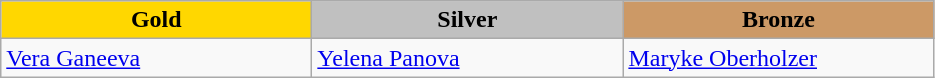<table class="wikitable" style="text-align:left">
<tr align="center">
<td width=200 bgcolor=gold><strong>Gold</strong></td>
<td width=200 bgcolor=silver><strong>Silver</strong></td>
<td width=200 bgcolor=CC9966><strong>Bronze</strong></td>
</tr>
<tr>
<td><a href='#'>Vera Ganeeva</a><br><em></em></td>
<td><a href='#'>Yelena Panova</a><br><em></em></td>
<td><a href='#'>Maryke Oberholzer</a><br><em></em></td>
</tr>
</table>
